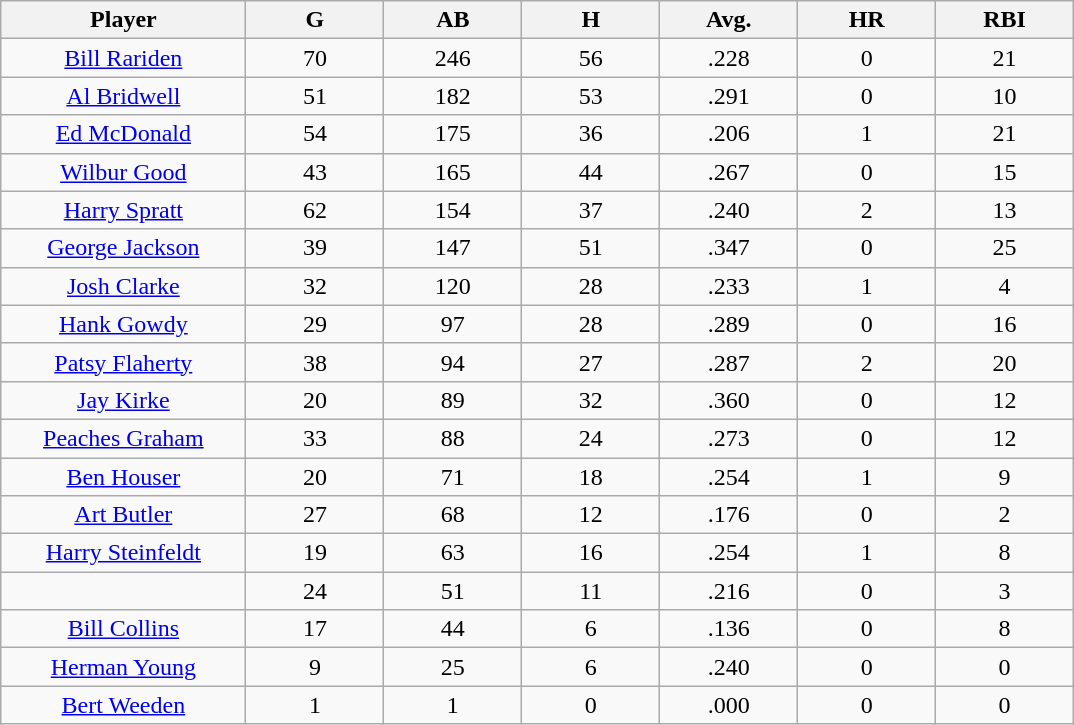<table class="wikitable sortable">
<tr>
<th bgcolor="#DDDDFF" width="16%">Player</th>
<th bgcolor="#DDDDFF" width="9%">G</th>
<th bgcolor="#DDDDFF" width="9%">AB</th>
<th bgcolor="#DDDDFF" width="9%">H</th>
<th bgcolor="#DDDDFF" width="9%">Avg.</th>
<th bgcolor="#DDDDFF" width="9%">HR</th>
<th bgcolor="#DDDDFF" width="9%">RBI</th>
</tr>
<tr align="center">
<td><a href='#'>Bill Rariden</a></td>
<td>70</td>
<td>246</td>
<td>56</td>
<td>.228</td>
<td>0</td>
<td>21</td>
</tr>
<tr align=center>
<td><a href='#'>Al Bridwell</a></td>
<td>51</td>
<td>182</td>
<td>53</td>
<td>.291</td>
<td>0</td>
<td>10</td>
</tr>
<tr align=center>
<td><a href='#'>Ed McDonald</a></td>
<td>54</td>
<td>175</td>
<td>36</td>
<td>.206</td>
<td>1</td>
<td>21</td>
</tr>
<tr align=center>
<td><a href='#'>Wilbur Good</a></td>
<td>43</td>
<td>165</td>
<td>44</td>
<td>.267</td>
<td>0</td>
<td>15</td>
</tr>
<tr align=center>
<td><a href='#'>Harry Spratt</a></td>
<td>62</td>
<td>154</td>
<td>37</td>
<td>.240</td>
<td>2</td>
<td>13</td>
</tr>
<tr align=center>
<td><a href='#'>George Jackson</a></td>
<td>39</td>
<td>147</td>
<td>51</td>
<td>.347</td>
<td>0</td>
<td>25</td>
</tr>
<tr align=center>
<td><a href='#'>Josh Clarke</a></td>
<td>32</td>
<td>120</td>
<td>28</td>
<td>.233</td>
<td>1</td>
<td>4</td>
</tr>
<tr align=center>
<td><a href='#'>Hank Gowdy</a></td>
<td>29</td>
<td>97</td>
<td>28</td>
<td>.289</td>
<td>0</td>
<td>16</td>
</tr>
<tr align=center>
<td><a href='#'>Patsy Flaherty</a></td>
<td>38</td>
<td>94</td>
<td>27</td>
<td>.287</td>
<td>2</td>
<td>20</td>
</tr>
<tr align=center>
<td><a href='#'>Jay Kirke</a></td>
<td>20</td>
<td>89</td>
<td>32</td>
<td>.360</td>
<td>0</td>
<td>12</td>
</tr>
<tr align=center>
<td><a href='#'>Peaches Graham</a></td>
<td>33</td>
<td>88</td>
<td>24</td>
<td>.273</td>
<td>0</td>
<td>12</td>
</tr>
<tr align=center>
<td><a href='#'>Ben Houser</a></td>
<td>20</td>
<td>71</td>
<td>18</td>
<td>.254</td>
<td>1</td>
<td>9</td>
</tr>
<tr align=center>
<td><a href='#'>Art Butler</a></td>
<td>27</td>
<td>68</td>
<td>12</td>
<td>.176</td>
<td>0</td>
<td>2</td>
</tr>
<tr align=center>
<td><a href='#'>Harry Steinfeldt</a></td>
<td>19</td>
<td>63</td>
<td>16</td>
<td>.254</td>
<td>1</td>
<td>8</td>
</tr>
<tr align=center>
<td></td>
<td>24</td>
<td>51</td>
<td>11</td>
<td>.216</td>
<td>0</td>
<td>3</td>
</tr>
<tr align="center">
<td><a href='#'>Bill Collins</a></td>
<td>17</td>
<td>44</td>
<td>6</td>
<td>.136</td>
<td>0</td>
<td>8</td>
</tr>
<tr align=center>
<td><a href='#'>Herman Young</a></td>
<td>9</td>
<td>25</td>
<td>6</td>
<td>.240</td>
<td>0</td>
<td>0</td>
</tr>
<tr align=center>
<td><a href='#'>Bert Weeden</a></td>
<td>1</td>
<td>1</td>
<td>0</td>
<td>.000</td>
<td>0</td>
<td>0</td>
</tr>
</table>
